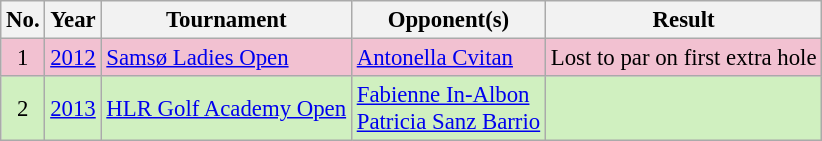<table class="wikitable" style="font-size:95%;">
<tr>
<th>No.</th>
<th>Year</th>
<th>Tournament</th>
<th>Opponent(s)</th>
<th>Result</th>
</tr>
<tr style="background:#F2C1D1;">
<td align=center>1</td>
<td><a href='#'>2012</a></td>
<td><a href='#'>Samsø Ladies Open</a></td>
<td> <a href='#'>Antonella Cvitan</a></td>
<td>Lost to par on first extra hole</td>
</tr>
<tr style="background:#D0F0C0;">
<td align=center>2</td>
<td><a href='#'>2013</a></td>
<td><a href='#'>HLR Golf Academy Open</a></td>
<td> <a href='#'>Fabienne In-Albon</a><br> <a href='#'>Patricia Sanz Barrio</a></td>
<td></td>
</tr>
</table>
